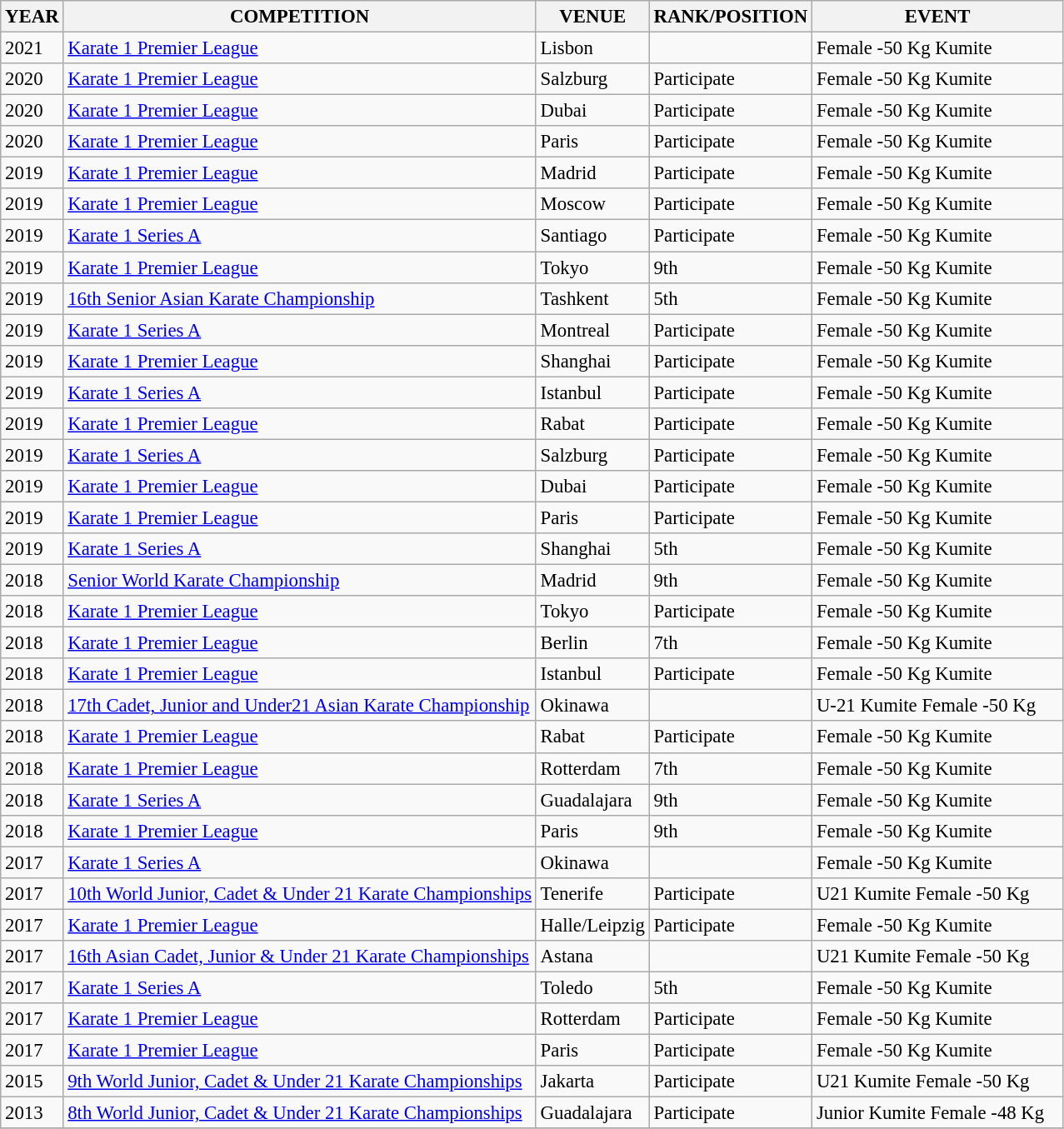<table class="wikitable sortable" style="font-size: 95%;">
<tr>
<th>YEAR</th>
<th>COMPETITION</th>
<th>VENUE</th>
<th>RANK/POSITION</th>
<th>EVENT</th>
</tr>
<tr>
<td>2021</td>
<td><a href='#'> Karate 1 Premier League</a></td>
<td>Lisbon </td>
<td></td>
<td>Female -50 Kg Kumite</td>
</tr>
<tr>
<td>2020</td>
<td><a href='#'> Karate 1 Premier League</a></td>
<td>Salzburg </td>
<td>Participate</td>
<td>Female -50 Kg Kumite</td>
</tr>
<tr>
<td>2020</td>
<td><a href='#'> Karate 1 Premier League</a></td>
<td>Dubai </td>
<td>Participate</td>
<td>Female -50 Kg Kumite</td>
</tr>
<tr>
<td>2020</td>
<td><a href='#'> Karate 1 Premier League</a></td>
<td>Paris </td>
<td>Participate</td>
<td>Female -50 Kg Kumite</td>
</tr>
<tr>
<td>2019</td>
<td><a href='#'> Karate 1 Premier League</a></td>
<td>Madrid </td>
<td>Participate</td>
<td>Female -50 Kg Kumite</td>
</tr>
<tr>
<td>2019</td>
<td><a href='#'> Karate 1 Premier League</a></td>
<td>Moscow </td>
<td>Participate</td>
<td>Female -50 Kg Kumite</td>
</tr>
<tr>
<td>2019</td>
<td><a href='#'> Karate 1 Series A</a></td>
<td>Santiago </td>
<td>Participate</td>
<td>Female -50 Kg Kumite</td>
</tr>
<tr>
<td>2019</td>
<td><a href='#'> Karate 1 Premier League</a></td>
<td>Tokyo </td>
<td>9th</td>
<td>Female -50 Kg Kumite</td>
</tr>
<tr>
<td>2019</td>
<td><a href='#'> 16th Senior Asian Karate Championship</a></td>
<td>Tashkent </td>
<td>5th</td>
<td>Female -50 Kg Kumite</td>
</tr>
<tr>
<td>2019</td>
<td><a href='#'> Karate 1 Series A</a></td>
<td>Montreal </td>
<td>Participate</td>
<td>Female -50 Kg Kumite</td>
</tr>
<tr>
<td>2019</td>
<td><a href='#'> Karate 1 Premier League</a></td>
<td>Shanghai </td>
<td>Participate</td>
<td>Female -50 Kg Kumite</td>
</tr>
<tr>
<td>2019</td>
<td><a href='#'> Karate 1 Series A</a></td>
<td>Istanbul </td>
<td>Participate</td>
<td>Female -50 Kg Kumite</td>
</tr>
<tr>
<td>2019</td>
<td><a href='#'> Karate 1 Premier League</a></td>
<td>Rabat </td>
<td>Participate</td>
<td>Female -50 Kg Kumite</td>
</tr>
<tr>
<td>2019</td>
<td><a href='#'> Karate 1 Series A</a></td>
<td>Salzburg </td>
<td>Participate</td>
<td>Female -50 Kg Kumite</td>
</tr>
<tr>
<td>2019</td>
<td><a href='#'> Karate 1 Premier League</a></td>
<td>Dubai </td>
<td>Participate</td>
<td>Female -50 Kg Kumite</td>
</tr>
<tr>
<td>2019</td>
<td><a href='#'> Karate 1 Premier League</a></td>
<td>Paris </td>
<td>Participate</td>
<td>Female -50 Kg Kumite</td>
</tr>
<tr>
<td>2019</td>
<td><a href='#'> Karate 1 Series A</a></td>
<td>Shanghai </td>
<td>5th</td>
<td>Female -50 Kg Kumite</td>
</tr>
<tr>
<td>2018</td>
<td><a href='#'> Senior World Karate Championship</a></td>
<td>Madrid </td>
<td>9th</td>
<td>Female -50 Kg Kumite</td>
</tr>
<tr>
<td>2018</td>
<td><a href='#'> Karate 1 Premier League</a></td>
<td>Tokyo </td>
<td>Participate</td>
<td>Female -50 Kg Kumite</td>
</tr>
<tr>
<td>2018</td>
<td><a href='#'> Karate 1 Premier League</a></td>
<td>Berlin </td>
<td>7th</td>
<td>Female -50 Kg Kumite</td>
</tr>
<tr>
<td>2018</td>
<td><a href='#'> Karate 1 Premier League</a></td>
<td>Istanbul </td>
<td>Participate</td>
<td>Female -50 Kg Kumite</td>
</tr>
<tr>
<td>2018</td>
<td><a href='#'> 17th Cadet, Junior and Under21 Asian Karate Championship</a></td>
<td>Okinawa </td>
<td></td>
<td>U-21 Kumite Female -50 Kg</td>
</tr>
<tr>
<td>2018</td>
<td><a href='#'> Karate 1 Premier League</a></td>
<td>Rabat </td>
<td>Participate</td>
<td>Female -50 Kg Kumite</td>
</tr>
<tr>
<td>2018</td>
<td><a href='#'> Karate 1 Premier League</a></td>
<td>Rotterdam </td>
<td>7th</td>
<td>Female -50 Kg Kumite</td>
</tr>
<tr>
<td>2018</td>
<td><a href='#'> Karate 1 Series A</a></td>
<td>Guadalajara </td>
<td>9th</td>
<td>Female -50 Kg Kumite</td>
</tr>
<tr>
<td>2018</td>
<td><a href='#'> Karate 1 Premier League</a></td>
<td>Paris </td>
<td>9th</td>
<td>Female -50 Kg Kumite</td>
</tr>
<tr>
<td>2017</td>
<td><a href='#'> Karate 1 Series A</a></td>
<td>Okinawa </td>
<td></td>
<td>Female -50 Kg Kumite</td>
</tr>
<tr>
<td>2017</td>
<td><a href='#'>10th World Junior, Cadet & Under 21 Karate Championships</a></td>
<td>Tenerife </td>
<td>Participate</td>
<td>U21 Kumite Female -50 Kg   </td>
</tr>
<tr>
<td>2017</td>
<td><a href='#'> Karate 1 Premier League</a></td>
<td>Halle/Leipzig </td>
<td>Participate</td>
<td>Female -50 Kg Kumite</td>
</tr>
<tr>
<td>2017</td>
<td><a href='#'>16th Asian Cadet, Junior & Under 21 Karate Championships</a></td>
<td>Astana </td>
<td></td>
<td>U21 Kumite Female -50 Kg   </td>
</tr>
<tr>
<td>2017</td>
<td><a href='#'> Karate 1 Series A</a></td>
<td>Toledo </td>
<td>5th</td>
<td>Female -50 Kg Kumite</td>
</tr>
<tr>
<td>2017</td>
<td><a href='#'> Karate 1 Premier League</a></td>
<td>Rotterdam </td>
<td>Participate</td>
<td>Female -50 Kg Kumite</td>
</tr>
<tr>
<td>2017</td>
<td><a href='#'> Karate 1 Premier League</a></td>
<td>Paris </td>
<td>Participate</td>
<td>Female -50 Kg Kumite</td>
</tr>
<tr>
<td>2015</td>
<td><a href='#'>9th World Junior, Cadet & Under 21 Karate Championships</a></td>
<td>Jakarta </td>
<td>Participate</td>
<td>U21 Kumite Female -50 Kg   </td>
</tr>
<tr>
<td>2013</td>
<td><a href='#'>8th World Junior, Cadet & Under 21 Karate Championships</a></td>
<td>Guadalajara </td>
<td>Participate</td>
<td>Junior Kumite Female -48 Kg   </td>
</tr>
<tr>
</tr>
</table>
